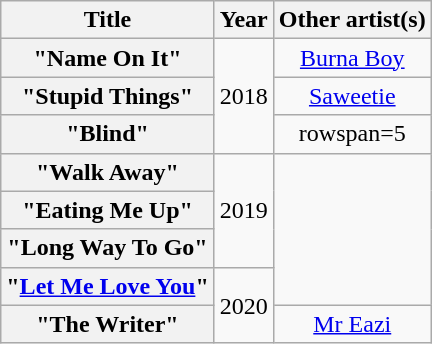<table class="wikitable plainrowheaders" style="text-align:center;">
<tr>
<th scope="col">Title</th>
<th scope="col">Year</th>
<th scope="col">Other artist(s)</th>
</tr>
<tr>
<th scope="row">"Name On It"</th>
<td rowspan="3">2018</td>
<td><a href='#'>Burna Boy</a></td>
</tr>
<tr>
<th scope="row">"Stupid Things"</th>
<td><a href='#'>Saweetie</a></td>
</tr>
<tr>
<th scope="row">"Blind"</th>
<td>rowspan=5 </td>
</tr>
<tr>
<th scope="row">"Walk Away"</th>
<td rowspan="3">2019</td>
</tr>
<tr>
<th scope="row">"Eating Me Up"</th>
</tr>
<tr>
<th scope="row">"Long Way To Go"</th>
</tr>
<tr>
<th scope="row">"<a href='#'>Let Me Love You</a>"</th>
<td rowspan="2">2020</td>
</tr>
<tr>
<th scope="row">"The Writer"</th>
<td><a href='#'>Mr Eazi</a></td>
</tr>
</table>
